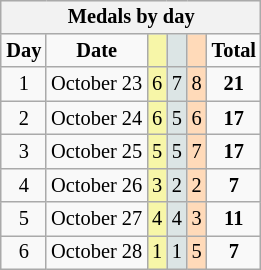<table class=wikitable style="font-size:85%; text-align:center;float:right;clear:right;margin-left:1em;">
<tr>
<th colspan=7>Medals by day</th>
</tr>
<tr>
<td><strong>Day</strong></td>
<td><strong>Date</strong></td>
<td bgcolor=F7F6A8></td>
<td bgcolor=DCE5E5></td>
<td bgcolor=FFDAB9></td>
<td><strong>Total</strong></td>
</tr>
<tr>
<td>1</td>
<td>October 23</td>
<td bgcolor=F7F6A8>6</td>
<td bgcolor=DCE5E5>7</td>
<td bgcolor=FFDAB9>8</td>
<td><strong>21</strong></td>
</tr>
<tr>
<td>2</td>
<td>October 24</td>
<td bgcolor=F7F6A8>6</td>
<td bgcolor=DCE5E5>5</td>
<td bgcolor=FFDAB9>6</td>
<td><strong>17</strong></td>
</tr>
<tr>
<td>3</td>
<td>October 25</td>
<td bgcolor=F7F6A8>5</td>
<td bgcolor=DCE5E5>5</td>
<td bgcolor=FFDAB9>7</td>
<td><strong>17</strong></td>
</tr>
<tr>
<td>4</td>
<td>October 26</td>
<td bgcolor=F7F6A8>3</td>
<td bgcolor=DCE5E5>2</td>
<td bgcolor=FFDAB9>2</td>
<td><strong>7</strong></td>
</tr>
<tr>
<td>5</td>
<td>October 27</td>
<td bgcolor=F7F6A8>4</td>
<td bgcolor=DCE5E5>4</td>
<td bgcolor=FFDAB9>3</td>
<td><strong>11</strong></td>
</tr>
<tr>
<td>6</td>
<td>October 28</td>
<td bgcolor=F7F6A8>1</td>
<td bgcolor=DCE5E5>1</td>
<td bgcolor=FFDAB9>5</td>
<td><strong>7</strong></td>
</tr>
</table>
